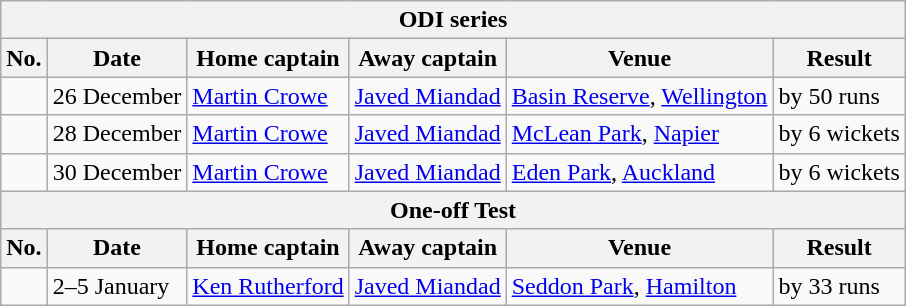<table class="wikitable">
<tr>
<th colspan="9">ODI series</th>
</tr>
<tr>
<th>No.</th>
<th>Date</th>
<th>Home captain</th>
<th>Away captain</th>
<th>Venue</th>
<th>Result</th>
</tr>
<tr>
<td></td>
<td>26 December</td>
<td><a href='#'>Martin Crowe</a></td>
<td><a href='#'>Javed Miandad</a></td>
<td><a href='#'>Basin Reserve</a>, <a href='#'>Wellington</a></td>
<td> by 50 runs</td>
</tr>
<tr>
<td></td>
<td>28 December</td>
<td><a href='#'>Martin Crowe</a></td>
<td><a href='#'>Javed Miandad</a></td>
<td><a href='#'>McLean Park</a>, <a href='#'>Napier</a></td>
<td> by 6 wickets</td>
</tr>
<tr>
<td></td>
<td>30 December</td>
<td><a href='#'>Martin Crowe</a></td>
<td><a href='#'>Javed Miandad</a></td>
<td><a href='#'>Eden Park</a>, <a href='#'>Auckland</a></td>
<td> by 6 wickets</td>
</tr>
<tr>
<th colspan="9">One-off Test</th>
</tr>
<tr>
<th>No.</th>
<th>Date</th>
<th>Home captain</th>
<th>Away captain</th>
<th>Venue</th>
<th>Result</th>
</tr>
<tr>
<td></td>
<td>2–5 January</td>
<td><a href='#'>Ken Rutherford</a></td>
<td><a href='#'>Javed Miandad</a></td>
<td><a href='#'>Seddon Park</a>, <a href='#'>Hamilton</a></td>
<td> by 33 runs</td>
</tr>
</table>
